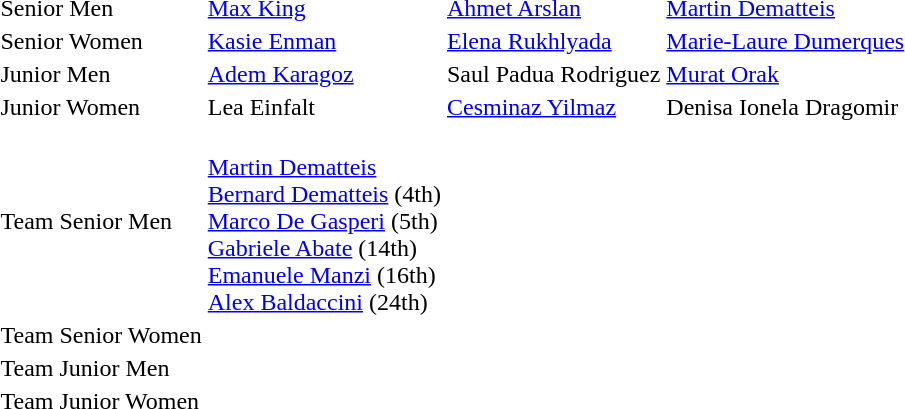<table>
<tr>
<td>Senior Men</td>
<td><a href='#'>Max King</a><br><em></em></td>
<td><a href='#'>Ahmet Arslan</a><br><em></em></td>
<td><a href='#'>Martin Dematteis</a><br><em></em></td>
</tr>
<tr>
<td>Senior Women</td>
<td><a href='#'>Kasie Enman</a><br><em></em></td>
<td><a href='#'>Elena Rukhlyada</a><br><em></em></td>
<td><a href='#'>Marie-Laure Dumerques</a><br><em></em></td>
</tr>
<tr>
<td>Junior Men</td>
<td><a href='#'>Adem Karagoz</a><br><em></em></td>
<td>Saul Padua Rodriguez<br><em></em></td>
<td><a href='#'>Murat Orak</a><br><em></em></td>
</tr>
<tr>
<td>Junior Women</td>
<td>Lea Einfalt<br><em></em></td>
<td><a href='#'>Cesminaz Yilmaz</a><br><em></em></td>
<td>Denisa Ionela Dragomir<br><em></em></td>
</tr>
<tr>
<td>Team Senior Men</td>
<td><br><a href='#'>Martin Dematteis</a> <br><a href='#'>Bernard Dematteis</a> (4th)<br><a href='#'>Marco De Gasperi</a> (5th)<br><a href='#'>Gabriele Abate</a> (14th)<br><a href='#'>Emanuele Manzi</a> (16th)<br> <a href='#'>Alex Baldaccini</a> (24th)</td>
<td></td>
<td></td>
</tr>
<tr>
<td>Team Senior Women</td>
<td></td>
<td></td>
<td></td>
</tr>
<tr>
<td>Team Junior Men</td>
<td></td>
<td></td>
<td></td>
</tr>
<tr>
<td>Team Junior Women</td>
<td></td>
<td></td>
<td></td>
</tr>
</table>
